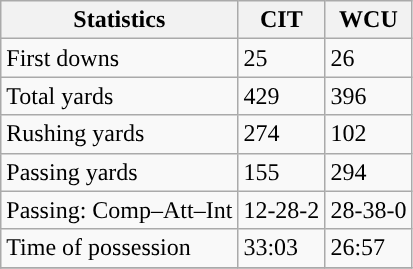<table class="wikitable" style="float: left;">
<tr>
<th>Statistics</th>
<th>CIT</th>
<th>WCU</th>
</tr>
<tr>
<td>First downs</td>
<td>25</td>
<td>26</td>
</tr>
<tr>
<td>Total yards</td>
<td>429</td>
<td>396</td>
</tr>
<tr>
<td>Rushing yards</td>
<td>274</td>
<td>102</td>
</tr>
<tr>
<td>Passing yards</td>
<td>155</td>
<td>294</td>
</tr>
<tr>
<td>Passing: Comp–Att–Int</td>
<td>12-28-2</td>
<td>28-38-0</td>
</tr>
<tr>
<td>Time of possession</td>
<td>33:03</td>
<td>26:57</td>
</tr>
<tr>
</tr>
</table>
